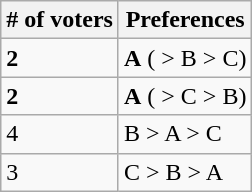<table class="wikitable">
<tr>
<th># of voters</th>
<th>Preferences</th>
</tr>
<tr>
<td><strong>2</strong></td>
<td><strong>A</strong> ( > B > C)</td>
</tr>
<tr>
<td><strong>2</strong></td>
<td><strong>A</strong> ( > C > B)</td>
</tr>
<tr>
<td>4</td>
<td>B > A > C</td>
</tr>
<tr>
<td>3</td>
<td>C > B > A</td>
</tr>
</table>
